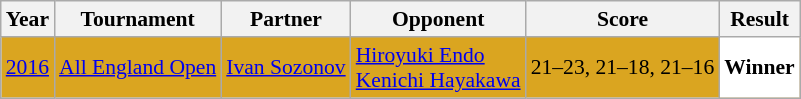<table class="sortable wikitable" style="font-size: 90%;">
<tr>
<th>Year</th>
<th>Tournament</th>
<th>Partner</th>
<th>Opponent</th>
<th>Score</th>
<th>Result</th>
</tr>
<tr style="background:#DAA520">
<td align="center"><a href='#'>2016</a></td>
<td align="left"><a href='#'>All England Open</a></td>
<td align="left"> <a href='#'>Ivan Sozonov</a></td>
<td align="left"> <a href='#'>Hiroyuki Endo</a> <br>  <a href='#'>Kenichi Hayakawa</a></td>
<td align="left">21–23, 21–18, 21–16</td>
<td style="text-align:left; background:white"> <strong>Winner</strong></td>
</tr>
</table>
